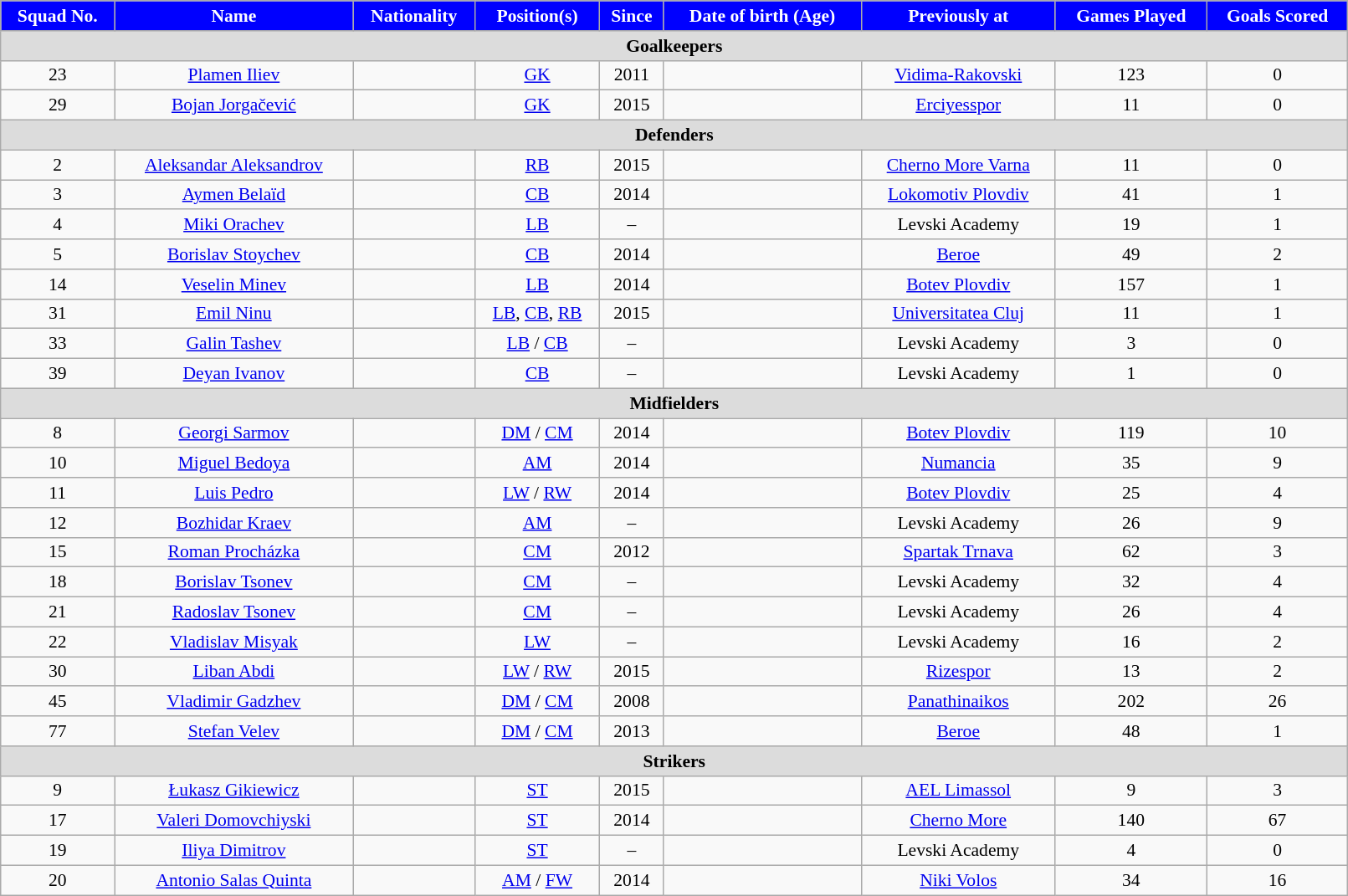<table class="wikitable" style="text-align:center; font-size:90%; width:85%;">
<tr>
<th style="background:#00f; color:white; text-align:center;">Squad No.</th>
<th style="background:#00f; color:white; text-align:center;">Name</th>
<th style="background:#00f; color:white; text-align:center;">Nationality</th>
<th style="background:#00f; color:white; text-align:center;">Position(s)</th>
<th style="background:#00f; color:white; text-align:center;">Since</th>
<th style="background:#00f; color:white; text-align:center;">Date  of birth (Age)</th>
<th style="background:#00f; color:white; text-align:center;">Previously at</th>
<th style="background:#00f; color:white; text-align:center;">Games Played</th>
<th style="background:#00f; color:white; text-align:center;">Goals Scored</th>
</tr>
<tr>
<th colspan="9" style="background:#dcdcdc; text-align:center;">Goalkeepers</th>
</tr>
<tr>
<td>23</td>
<td><a href='#'>Plamen Iliev</a></td>
<td></td>
<td><a href='#'>GK</a></td>
<td>2011</td>
<td></td>
<td> <a href='#'>Vidima-Rakovski</a></td>
<td>123</td>
<td>0</td>
</tr>
<tr>
<td>29</td>
<td><a href='#'>Bojan Jorgačević</a></td>
<td></td>
<td><a href='#'>GK</a></td>
<td>2015</td>
<td></td>
<td> <a href='#'>Erciyesspor</a></td>
<td>11</td>
<td>0</td>
</tr>
<tr>
<th colspan="9" style="background:#dcdcdc; text-align:center;"><strong>Defenders</strong></th>
</tr>
<tr>
<td>2</td>
<td><a href='#'>Aleksandar Aleksandrov</a></td>
<td></td>
<td><a href='#'>RB</a></td>
<td>2015</td>
<td></td>
<td> <a href='#'>Cherno More Varna</a></td>
<td>11</td>
<td>0</td>
</tr>
<tr>
<td>3</td>
<td><a href='#'>Aymen Belaïd</a></td>
<td></td>
<td><a href='#'>CB</a></td>
<td>2014</td>
<td></td>
<td> <a href='#'>Lokomotiv Plovdiv</a></td>
<td>41</td>
<td>1</td>
</tr>
<tr>
<td>4</td>
<td><a href='#'>Miki Orachev</a></td>
<td></td>
<td><a href='#'>LB</a></td>
<td>–</td>
<td></td>
<td> Levski Academy</td>
<td>19</td>
<td>1</td>
</tr>
<tr>
<td>5</td>
<td><a href='#'>Borislav Stoychev</a></td>
<td></td>
<td><a href='#'>CB</a></td>
<td>2014</td>
<td></td>
<td> <a href='#'>Beroe</a></td>
<td>49</td>
<td>2</td>
</tr>
<tr>
<td>14</td>
<td><a href='#'>Veselin Minev</a></td>
<td></td>
<td><a href='#'>LB</a></td>
<td>2014</td>
<td></td>
<td> <a href='#'>Botev Plovdiv</a></td>
<td>157</td>
<td>1</td>
</tr>
<tr>
<td>31</td>
<td><a href='#'>Emil Ninu</a></td>
<td></td>
<td><a href='#'>LB</a>, <a href='#'>CB</a>, <a href='#'>RB</a></td>
<td>2015</td>
<td></td>
<td> <a href='#'>Universitatea Cluj</a></td>
<td>11</td>
<td>1</td>
</tr>
<tr>
<td>33</td>
<td><a href='#'>Galin Tashev</a></td>
<td></td>
<td><a href='#'>LB</a> / <a href='#'>CB</a></td>
<td>–</td>
<td></td>
<td> Levski Academy</td>
<td>3</td>
<td>0</td>
</tr>
<tr>
<td>39</td>
<td><a href='#'>Deyan Ivanov</a></td>
<td></td>
<td><a href='#'>CB</a></td>
<td>–</td>
<td></td>
<td> Levski Academy</td>
<td>1</td>
<td>0</td>
</tr>
<tr>
<th colspan="9" style="background:#dcdcdc; text-align:center;">Midfielders</th>
</tr>
<tr>
<td>8</td>
<td><a href='#'>Georgi Sarmov</a></td>
<td></td>
<td><a href='#'>DM</a> / <a href='#'>CM</a></td>
<td>2014</td>
<td></td>
<td> <a href='#'>Botev Plovdiv</a></td>
<td>119</td>
<td>10</td>
</tr>
<tr>
<td>10</td>
<td><a href='#'>Miguel Bedoya</a></td>
<td></td>
<td><a href='#'>AM</a></td>
<td>2014</td>
<td></td>
<td> <a href='#'>Numancia</a></td>
<td>35</td>
<td>9</td>
</tr>
<tr>
<td>11</td>
<td><a href='#'>Luis Pedro</a></td>
<td></td>
<td><a href='#'>LW</a> / <a href='#'>RW</a></td>
<td>2014</td>
<td></td>
<td> <a href='#'>Botev Plovdiv</a></td>
<td>25</td>
<td>4</td>
</tr>
<tr>
<td>12</td>
<td><a href='#'>Bozhidar Kraev</a></td>
<td></td>
<td><a href='#'>AM</a></td>
<td>–</td>
<td></td>
<td> Levski Academy</td>
<td>26</td>
<td>9</td>
</tr>
<tr>
<td>15</td>
<td><a href='#'>Roman Procházka</a></td>
<td></td>
<td><a href='#'>CM</a></td>
<td>2012</td>
<td></td>
<td> <a href='#'>Spartak Trnava</a></td>
<td>62</td>
<td>3</td>
</tr>
<tr>
<td>18</td>
<td><a href='#'>Borislav Tsonev</a></td>
<td></td>
<td><a href='#'>CM</a></td>
<td>–</td>
<td></td>
<td> Levski Academy</td>
<td>32</td>
<td>4</td>
</tr>
<tr>
<td>21</td>
<td><a href='#'>Radoslav Tsonev</a></td>
<td></td>
<td><a href='#'>CM</a></td>
<td>–</td>
<td></td>
<td> Levski Academy</td>
<td>26</td>
<td>4</td>
</tr>
<tr>
<td>22</td>
<td><a href='#'>Vladislav Misyak</a></td>
<td></td>
<td><a href='#'>LW</a></td>
<td>–</td>
<td></td>
<td> Levski Academy</td>
<td>16</td>
<td>2</td>
</tr>
<tr>
<td>30</td>
<td><a href='#'>Liban Abdi</a></td>
<td></td>
<td><a href='#'>LW</a> / <a href='#'>RW</a></td>
<td>2015</td>
<td></td>
<td> <a href='#'>Rizespor</a></td>
<td>13</td>
<td>2</td>
</tr>
<tr>
<td>45</td>
<td><a href='#'>Vladimir Gadzhev</a></td>
<td></td>
<td><a href='#'>DM</a> / <a href='#'>CM</a></td>
<td>2008</td>
<td></td>
<td> <a href='#'>Panathinaikos</a></td>
<td>202</td>
<td>26</td>
</tr>
<tr>
<td>77</td>
<td><a href='#'>Stefan Velev</a></td>
<td></td>
<td><a href='#'>DM</a> / <a href='#'>CM</a></td>
<td>2013</td>
<td></td>
<td> <a href='#'>Beroe</a></td>
<td>48</td>
<td>1</td>
</tr>
<tr>
<th colspan="9" style="background:#dcdcdc; text-align:center;"><strong>Strikers</strong></th>
</tr>
<tr>
<td>9</td>
<td><a href='#'>Łukasz Gikiewicz</a></td>
<td></td>
<td><a href='#'>ST</a></td>
<td>2015</td>
<td></td>
<td> <a href='#'>AEL Limassol</a></td>
<td>9</td>
<td>3</td>
</tr>
<tr>
<td>17</td>
<td><a href='#'>Valeri Domovchiyski</a></td>
<td></td>
<td><a href='#'>ST</a></td>
<td>2014</td>
<td></td>
<td> <a href='#'>Cherno More</a></td>
<td>140</td>
<td>67</td>
</tr>
<tr>
<td>19</td>
<td><a href='#'>Iliya Dimitrov</a></td>
<td></td>
<td><a href='#'>ST</a></td>
<td>–</td>
<td></td>
<td> Levski Academy</td>
<td>4</td>
<td>0</td>
</tr>
<tr>
<td>20</td>
<td><a href='#'>Antonio Salas Quinta</a></td>
<td></td>
<td><a href='#'>AM</a> / <a href='#'>FW</a></td>
<td>2014</td>
<td></td>
<td> <a href='#'>Niki Volos</a></td>
<td>34</td>
<td>16</td>
</tr>
</table>
